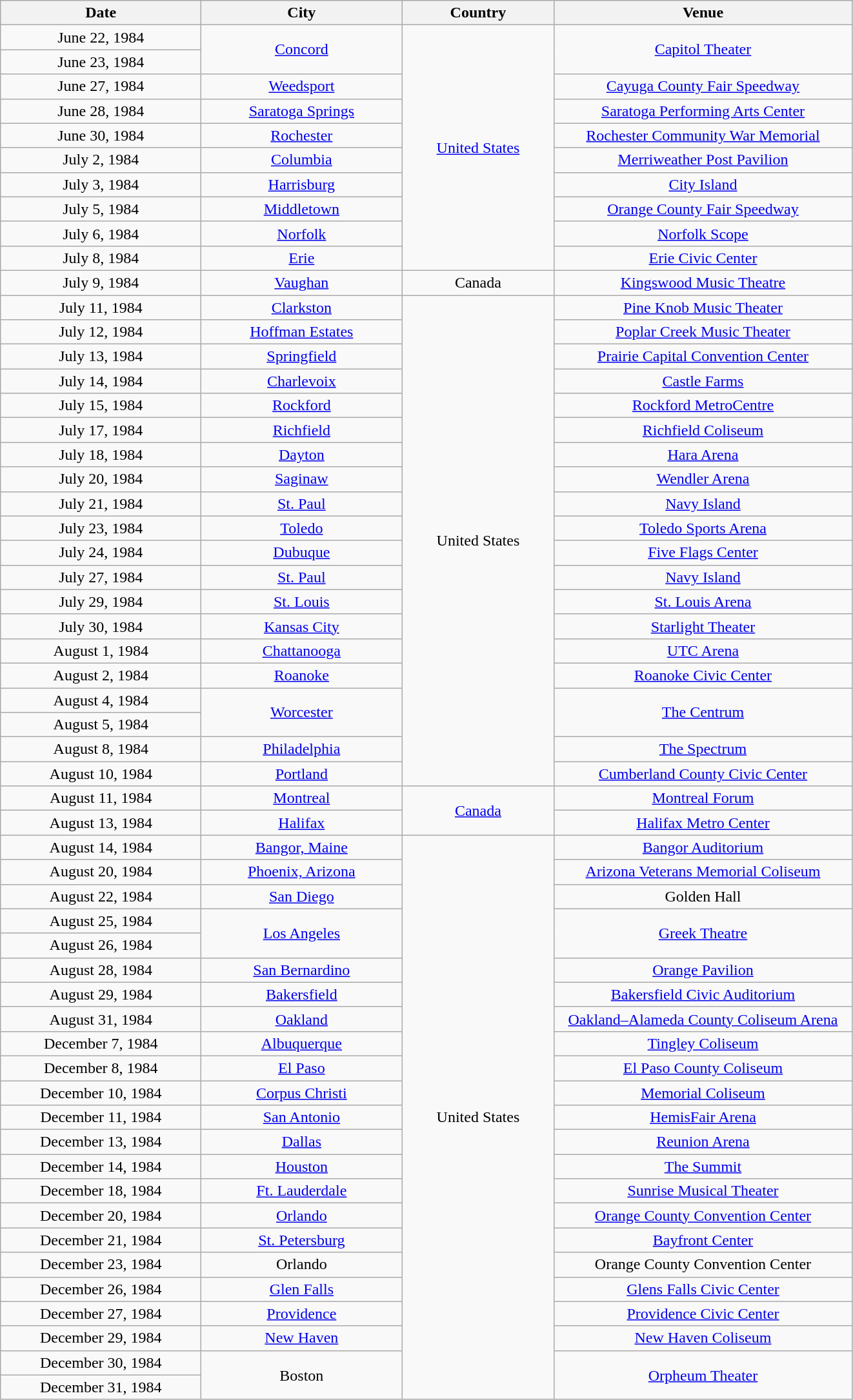<table class="wikitable" style="text-align:center;">
<tr>
<th width="200">Date</th>
<th width="200">City</th>
<th width="150">Country</th>
<th width="300">Venue</th>
</tr>
<tr>
<td>June 22, 1984</td>
<td rowspan="2"><a href='#'>Concord</a></td>
<td rowspan="10"><a href='#'>United States</a></td>
<td rowspan="2"><a href='#'>Capitol Theater</a></td>
</tr>
<tr>
<td>June 23, 1984</td>
</tr>
<tr>
<td>June 27, 1984</td>
<td><a href='#'>Weedsport</a></td>
<td><a href='#'>Cayuga County Fair Speedway</a></td>
</tr>
<tr>
<td>June 28, 1984</td>
<td><a href='#'>Saratoga Springs</a></td>
<td><a href='#'>Saratoga Performing Arts Center</a></td>
</tr>
<tr>
<td>June 30, 1984</td>
<td><a href='#'>Rochester</a></td>
<td><a href='#'>Rochester Community War Memorial</a></td>
</tr>
<tr>
<td>July 2, 1984</td>
<td><a href='#'>Columbia</a></td>
<td><a href='#'>Merriweather Post Pavilion</a></td>
</tr>
<tr>
<td>July 3, 1984</td>
<td><a href='#'>Harrisburg</a></td>
<td><a href='#'>City Island</a></td>
</tr>
<tr>
<td>July 5, 1984</td>
<td><a href='#'>Middletown</a></td>
<td><a href='#'>Orange County Fair Speedway</a></td>
</tr>
<tr>
<td>July 6, 1984</td>
<td><a href='#'>Norfolk</a></td>
<td><a href='#'>Norfolk Scope</a></td>
</tr>
<tr>
<td>July 8, 1984</td>
<td><a href='#'>Erie</a></td>
<td><a href='#'>Erie Civic Center</a></td>
</tr>
<tr>
<td>July 9, 1984</td>
<td><a href='#'>Vaughan</a></td>
<td>Canada</td>
<td><a href='#'>Kingswood Music Theatre</a></td>
</tr>
<tr>
<td>July 11, 1984</td>
<td><a href='#'>Clarkston</a></td>
<td rowspan="20">United States</td>
<td><a href='#'>Pine Knob Music Theater</a></td>
</tr>
<tr>
<td>July 12, 1984</td>
<td><a href='#'>Hoffman Estates</a></td>
<td><a href='#'>Poplar Creek Music Theater</a></td>
</tr>
<tr>
<td>July 13, 1984</td>
<td><a href='#'>Springfield</a></td>
<td><a href='#'>Prairie Capital Convention Center</a></td>
</tr>
<tr>
<td>July 14, 1984</td>
<td><a href='#'>Charlevoix</a></td>
<td><a href='#'>Castle Farms</a></td>
</tr>
<tr>
<td>July 15, 1984</td>
<td><a href='#'>Rockford</a></td>
<td><a href='#'>Rockford MetroCentre</a></td>
</tr>
<tr>
<td>July 17, 1984</td>
<td><a href='#'>Richfield</a></td>
<td><a href='#'>Richfield Coliseum</a></td>
</tr>
<tr>
<td>July 18, 1984</td>
<td><a href='#'>Dayton</a></td>
<td><a href='#'>Hara Arena</a></td>
</tr>
<tr>
<td>July 20, 1984</td>
<td><a href='#'>Saginaw</a></td>
<td><a href='#'>Wendler Arena</a></td>
</tr>
<tr>
<td>July 21, 1984</td>
<td><a href='#'>St. Paul</a></td>
<td><a href='#'>Navy Island</a></td>
</tr>
<tr>
<td>July 23, 1984</td>
<td><a href='#'>Toledo</a></td>
<td><a href='#'>Toledo Sports Arena</a></td>
</tr>
<tr>
<td>July 24, 1984</td>
<td><a href='#'>Dubuque</a></td>
<td><a href='#'>Five Flags Center</a></td>
</tr>
<tr>
<td>July 27, 1984</td>
<td><a href='#'>St. Paul</a></td>
<td><a href='#'>Navy Island</a></td>
</tr>
<tr>
<td>July 29, 1984</td>
<td><a href='#'>St. Louis</a></td>
<td><a href='#'>St. Louis Arena</a></td>
</tr>
<tr>
<td>July 30, 1984</td>
<td><a href='#'>Kansas City</a></td>
<td><a href='#'>Starlight Theater</a></td>
</tr>
<tr>
<td>August 1, 1984</td>
<td><a href='#'>Chattanooga</a></td>
<td><a href='#'>UTC Arena</a></td>
</tr>
<tr>
<td>August 2, 1984</td>
<td><a href='#'>Roanoke</a></td>
<td><a href='#'>Roanoke Civic Center</a></td>
</tr>
<tr>
<td>August 4, 1984</td>
<td rowspan="2"><a href='#'>Worcester</a></td>
<td rowspan="2"><a href='#'>The Centrum</a></td>
</tr>
<tr>
<td>August 5, 1984</td>
</tr>
<tr>
<td>August 8, 1984</td>
<td><a href='#'>Philadelphia</a></td>
<td><a href='#'>The Spectrum</a></td>
</tr>
<tr>
<td>August 10, 1984</td>
<td><a href='#'>Portland</a></td>
<td><a href='#'>Cumberland County Civic Center</a></td>
</tr>
<tr>
<td>August 11, 1984</td>
<td><a href='#'>Montreal</a></td>
<td rowspan="2"><a href='#'>Canada</a></td>
<td><a href='#'>Montreal Forum</a></td>
</tr>
<tr>
<td>August 13, 1984</td>
<td><a href='#'>Halifax</a></td>
<td><a href='#'>Halifax Metro Center</a></td>
</tr>
<tr>
<td>August 14, 1984</td>
<td><a href='#'>Bangor, Maine</a></td>
<td rowspan="23">United States</td>
<td><a href='#'>Bangor Auditorium</a></td>
</tr>
<tr>
<td>August 20, 1984</td>
<td><a href='#'>Phoenix, Arizona</a></td>
<td><a href='#'>Arizona Veterans Memorial Coliseum</a></td>
</tr>
<tr>
<td>August 22, 1984</td>
<td><a href='#'>San Diego</a></td>
<td>Golden Hall</td>
</tr>
<tr>
<td>August 25, 1984</td>
<td rowspan="2"><a href='#'>Los Angeles</a></td>
<td rowspan="2"><a href='#'>Greek Theatre</a></td>
</tr>
<tr>
<td>August 26, 1984</td>
</tr>
<tr>
<td>August 28, 1984</td>
<td><a href='#'>San Bernardino</a></td>
<td><a href='#'>Orange Pavilion</a></td>
</tr>
<tr>
<td>August 29, 1984</td>
<td><a href='#'>Bakersfield</a></td>
<td><a href='#'>Bakersfield Civic Auditorium</a></td>
</tr>
<tr>
<td>August 31, 1984</td>
<td><a href='#'>Oakland</a></td>
<td><a href='#'>Oakland–Alameda County Coliseum Arena</a></td>
</tr>
<tr>
<td>December 7, 1984</td>
<td><a href='#'>Albuquerque</a></td>
<td><a href='#'>Tingley Coliseum</a></td>
</tr>
<tr>
<td>December 8, 1984</td>
<td><a href='#'>El Paso</a></td>
<td><a href='#'>El Paso County Coliseum</a></td>
</tr>
<tr>
<td>December 10, 1984</td>
<td><a href='#'>Corpus Christi</a></td>
<td><a href='#'>Memorial Coliseum</a></td>
</tr>
<tr>
<td>December 11, 1984</td>
<td><a href='#'>San Antonio</a></td>
<td><a href='#'>HemisFair Arena</a></td>
</tr>
<tr>
<td>December 13, 1984</td>
<td><a href='#'>Dallas</a></td>
<td><a href='#'>Reunion Arena</a></td>
</tr>
<tr>
<td>December 14, 1984</td>
<td><a href='#'>Houston</a></td>
<td><a href='#'>The Summit</a></td>
</tr>
<tr>
<td>December 18, 1984</td>
<td><a href='#'>Ft. Lauderdale</a></td>
<td><a href='#'>Sunrise Musical Theater</a></td>
</tr>
<tr>
<td>December 20, 1984</td>
<td><a href='#'>Orlando</a></td>
<td><a href='#'>Orange County Convention Center</a></td>
</tr>
<tr>
<td>December 21, 1984</td>
<td><a href='#'>St. Petersburg</a></td>
<td><a href='#'>Bayfront Center</a></td>
</tr>
<tr>
<td>December 23, 1984</td>
<td>Orlando</td>
<td>Orange County Convention Center</td>
</tr>
<tr>
<td>December 26, 1984</td>
<td><a href='#'>Glen Falls</a></td>
<td><a href='#'>Glens Falls Civic Center</a></td>
</tr>
<tr>
<td>December 27, 1984</td>
<td><a href='#'>Providence</a></td>
<td><a href='#'>Providence Civic Center</a></td>
</tr>
<tr>
<td>December 29, 1984</td>
<td><a href='#'>New Haven</a></td>
<td><a href='#'>New Haven Coliseum</a></td>
</tr>
<tr>
<td>December 30, 1984</td>
<td rowspan="2">Boston</td>
<td rowspan="2"><a href='#'>Orpheum Theater</a></td>
</tr>
<tr>
<td>December 31, 1984</td>
</tr>
</table>
